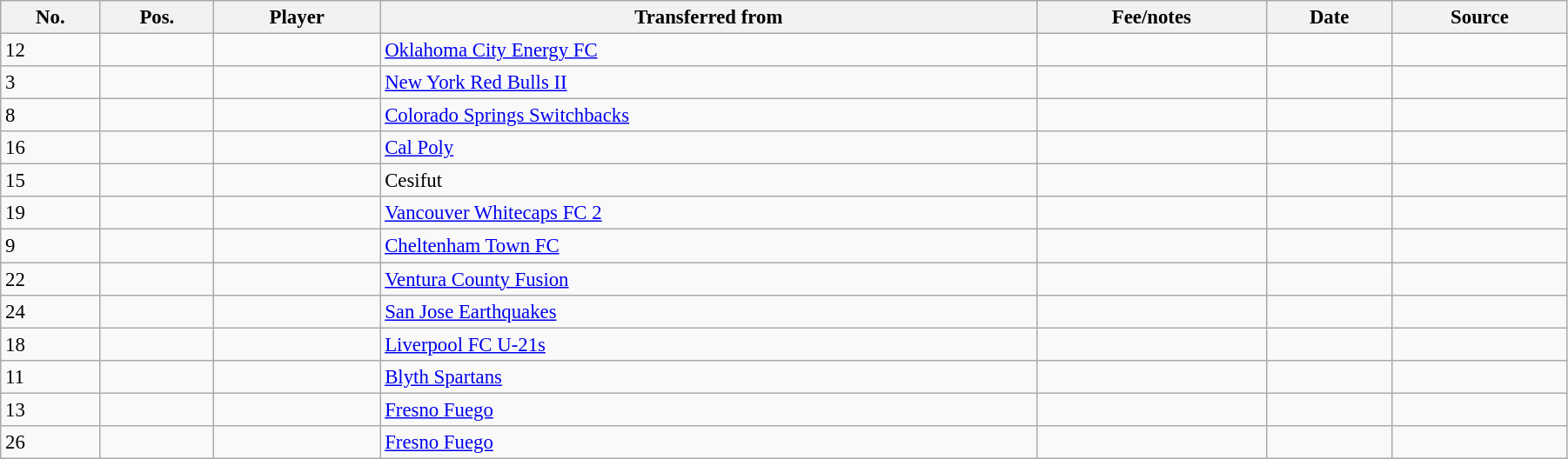<table class="wikitable sortable" style="width:95%; text-align:center; font-size:95%; text-align:left;">
<tr>
<th><strong>No.</strong></th>
<th><strong>Pos.</strong></th>
<th><strong>Player</strong></th>
<th><strong>Transferred from</strong></th>
<th><strong>Fee/notes</strong></th>
<th><strong>Date</strong></th>
<th><strong>Source</strong></th>
</tr>
<tr>
<td>12</td>
<td></td>
<td></td>
<td> <a href='#'>Oklahoma City Energy FC</a></td>
<td align=center></td>
<td></td>
<td align=center></td>
</tr>
<tr>
<td>3</td>
<td></td>
<td></td>
<td> <a href='#'>New York Red Bulls II</a></td>
<td align=center></td>
<td></td>
<td align=center></td>
</tr>
<tr>
<td>8</td>
<td></td>
<td></td>
<td> <a href='#'>Colorado Springs Switchbacks</a></td>
<td align=center></td>
<td></td>
<td align=center></td>
</tr>
<tr>
<td>16</td>
<td></td>
<td></td>
<td> <a href='#'>Cal Poly</a></td>
<td align=center></td>
<td></td>
<td align=center></td>
</tr>
<tr>
<td>15</td>
<td></td>
<td></td>
<td> Cesifut</td>
<td align=center></td>
<td></td>
<td align=center></td>
</tr>
<tr>
<td>19</td>
<td></td>
<td></td>
<td> <a href='#'>Vancouver Whitecaps FC 2</a></td>
<td align=center></td>
<td></td>
<td align=center></td>
</tr>
<tr>
<td>9</td>
<td></td>
<td></td>
<td> <a href='#'>Cheltenham Town FC</a></td>
<td align=center></td>
<td></td>
<td align=center></td>
</tr>
<tr>
<td>22</td>
<td></td>
<td></td>
<td> <a href='#'>Ventura County Fusion</a></td>
<td align=center></td>
<td></td>
<td align=center></td>
</tr>
<tr>
<td>24</td>
<td></td>
<td></td>
<td> <a href='#'>San Jose Earthquakes</a></td>
<td align=center></td>
<td></td>
<td align=center></td>
</tr>
<tr>
<td>18</td>
<td></td>
<td></td>
<td> <a href='#'>Liverpool FC U-21s</a></td>
<td align=center></td>
<td></td>
<td align=center></td>
</tr>
<tr>
<td>11</td>
<td></td>
<td></td>
<td> <a href='#'>Blyth Spartans</a></td>
<td align=center></td>
<td></td>
<td align=center></td>
</tr>
<tr>
<td>13</td>
<td></td>
<td></td>
<td> <a href='#'>Fresno Fuego</a></td>
<td align=center></td>
<td></td>
<td align=center></td>
</tr>
<tr>
<td>26</td>
<td></td>
<td></td>
<td> <a href='#'>Fresno Fuego</a></td>
<td align=center></td>
<td></td>
<td align=center></td>
</tr>
</table>
